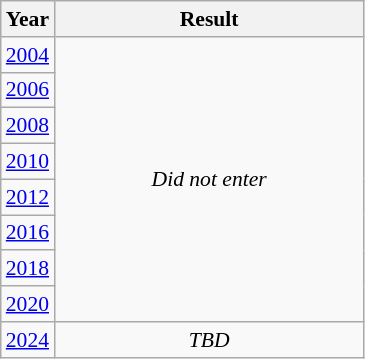<table class="wikitable" style="text-align: center; font-size:90%">
<tr>
<th>Year</th>
<th style="width:200px">Result</th>
</tr>
<tr>
<td> <a href='#'>2004</a></td>
<td rowspan="8"><em>Did not enter</em></td>
</tr>
<tr>
<td> <a href='#'>2006</a></td>
</tr>
<tr>
<td> <a href='#'>2008</a></td>
</tr>
<tr>
<td> <a href='#'>2010</a></td>
</tr>
<tr>
<td> <a href='#'>2012</a></td>
</tr>
<tr>
<td> <a href='#'>2016</a></td>
</tr>
<tr>
<td> <a href='#'>2018</a></td>
</tr>
<tr>
<td> <a href='#'>2020</a></td>
</tr>
<tr>
<td> <a href='#'>2024</a></td>
<td><em>TBD</em></td>
</tr>
</table>
